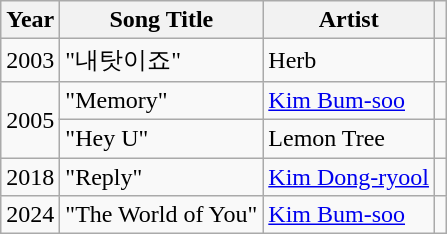<table class="wikitable sortable">
<tr>
<th scope="col">Year</th>
<th scope="col">Song Title</th>
<th scope="col">Artist</th>
<th scope="col" class="unsortable"></th>
</tr>
<tr>
<td>2003</td>
<td>"내탓이죠"</td>
<td>Herb </td>
<td></td>
</tr>
<tr>
<td rowspan="2">2005</td>
<td>"Memory"</td>
<td><a href='#'>Kim Bum-soo</a></td>
<td></td>
</tr>
<tr>
<td>"Hey U"</td>
<td>Lemon Tree</td>
<td></td>
</tr>
<tr>
<td>2018</td>
<td>"Reply"</td>
<td><a href='#'>Kim Dong-ryool</a></td>
<td></td>
</tr>
<tr>
<td>2024</td>
<td>"The World of You"</td>
<td><a href='#'>Kim Bum-soo</a></td>
<td></td>
</tr>
</table>
